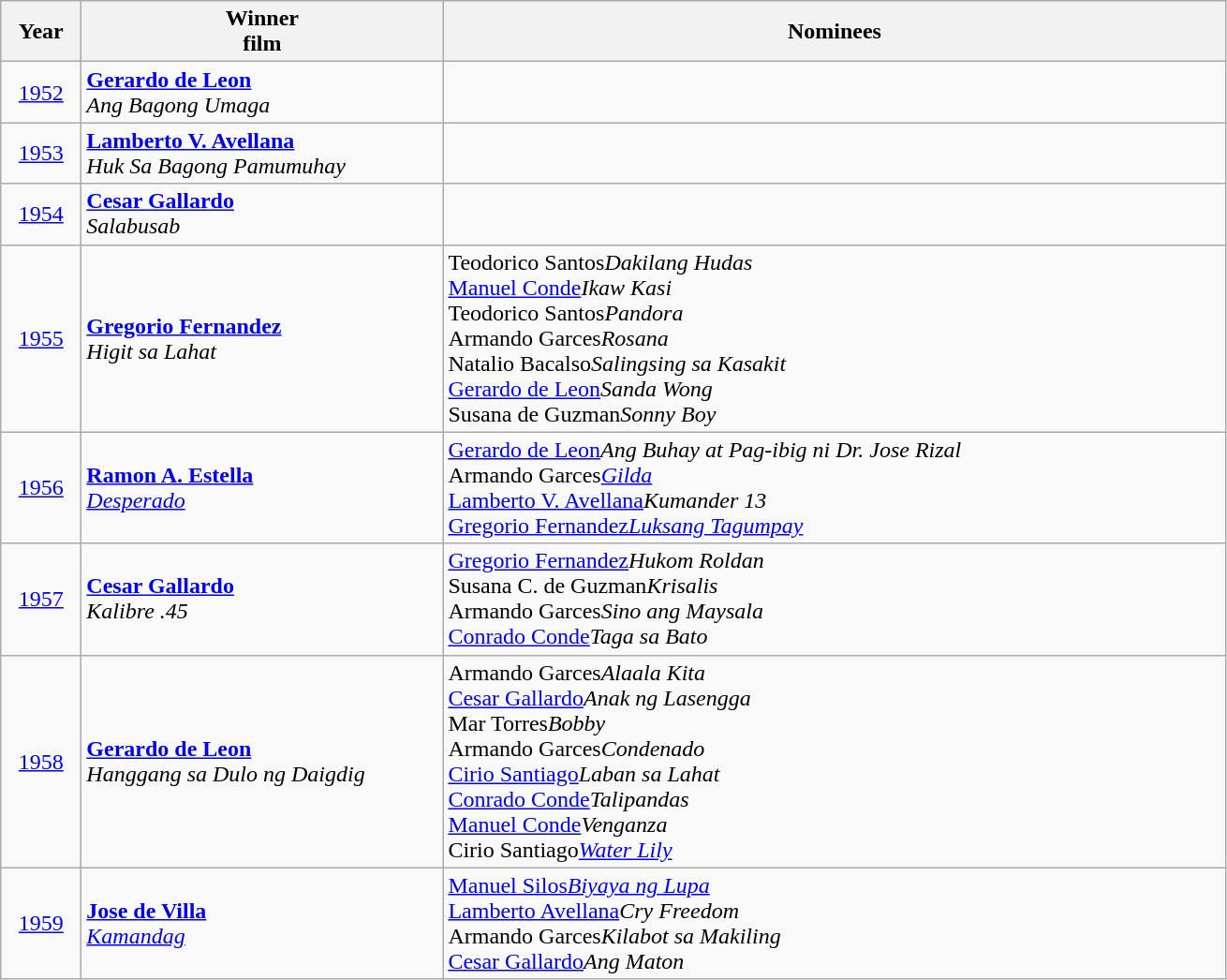<table class="wikitable">
<tr>
<th width="50">Year</th>
<th width="250">Winner<br>film</th>
<th width="550">Nominees</th>
</tr>
<tr>
<td align="center"><a href='#'>1952</a></td>
<td><strong><a href='#'>Gerardo de Leon</a></strong> <br><em>Ang Bagong Umaga</em></td>
<td></td>
</tr>
<tr>
<td align="center"><a href='#'>1953</a></td>
<td><strong><a href='#'>Lamberto V. Avellana</a></strong> <br><em>Huk Sa Bagong Pamumuhay</em></td>
<td></td>
</tr>
<tr>
<td align="center"><a href='#'>1954</a></td>
<td><strong><a href='#'>Cesar Gallardo</a></strong> <br><em>Salabusab</em></td>
<td></td>
</tr>
<tr>
<td align="center"><a href='#'>1955</a></td>
<td><strong><a href='#'>Gregorio Fernandez</a></strong> <br><em>Higit sa Lahat</em></td>
<td>Teodorico Santos<em>Dakilang Hudas</em><br><a href='#'>Manuel Conde</a><em>Ikaw Kasi</em> <br>Teodorico Santos<em>Pandora</em> <br>Armando Garces<em>Rosana</em> <br> Natalio Bacalso<em>Salingsing sa Kasakit</em> <br> <a href='#'>Gerardo de Leon</a><em>Sanda Wong</em><br> Susana de Guzman<em>Sonny Boy</em></td>
</tr>
<tr>
<td align="center"><a href='#'>1956</a></td>
<td><strong><a href='#'>Ramon A. Estella</a></strong> <br><em><a href='#'>Desperado</a></em></td>
<td><a href='#'>Gerardo de Leon</a><em>Ang Buhay at Pag-ibig ni Dr. Jose Rizal</em><br>Armando Garces<em><a href='#'>Gilda</a></em>  <br><a href='#'>Lamberto V. Avellana</a><em>Kumander 13</em> <br><a href='#'>Gregorio Fernandez</a><em><a href='#'>Luksang Tagumpay</a></em></td>
</tr>
<tr>
<td align="center"><a href='#'>1957</a></td>
<td><strong><a href='#'>Cesar Gallardo</a></strong> <br><em>Kalibre .45</em></td>
<td><a href='#'>Gregorio Fernandez</a><em>Hukom Roldan</em> <br>Susana C. de Guzman<em>Krisalis</em>  <br>Armando Garces<em>Sino ang Maysala</em> <br><a href='#'>Conrado Conde</a><em>Taga sa Bato</em></td>
</tr>
<tr>
<td align="center"><a href='#'>1958</a></td>
<td><strong><a href='#'>Gerardo de Leon</a></strong> <br><em>Hanggang sa Dulo ng Daigdig</em></td>
<td>Armando Garces<em>Alaala Kita</em>  <br><a href='#'>Cesar Gallardo</a><em>Anak ng Lasengga</em>  <br>Mar Torres<em>Bobby</em>  <br>Armando Garces<em>Condenado</em> <br> <a href='#'>Cirio Santiago</a><em>Laban sa Lahat</em>  <br> <a href='#'>Conrado Conde</a><em>Talipandas</em>  <br> <a href='#'>Manuel Conde</a><em>Venganza</em> <br> Cirio Santiago<em><a href='#'>Water Lily</a></em></td>
</tr>
<tr>
<td align="center"><a href='#'>1959</a></td>
<td><strong><a href='#'>Jose de Villa</a></strong> <br><em><a href='#'>Kamandag</a></em></td>
<td><a href='#'>Manuel Silos</a><em><a href='#'>Biyaya ng Lupa</a></em>  <br> <a href='#'>Lamberto Avellana</a><em>Cry Freedom</em> <br>Armando Garces<em>Kilabot sa Makiling</em><br><a href='#'>Cesar Gallardo</a><em>Ang Maton</em></td>
</tr>
</table>
